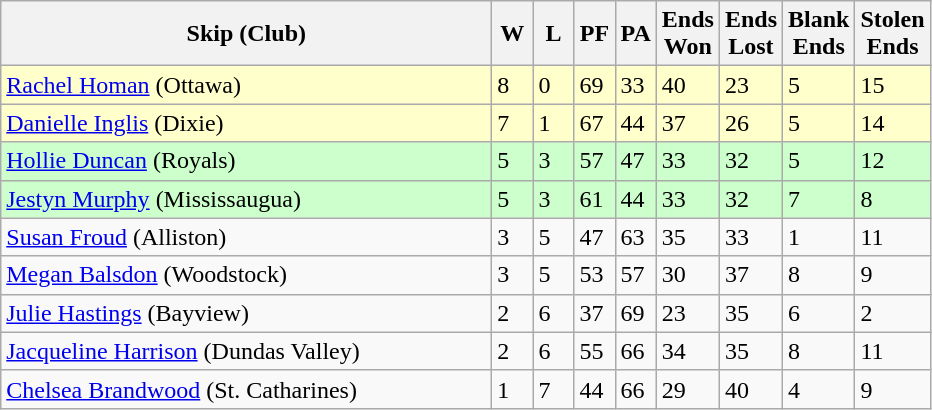<table class="wikitable">
<tr>
<th bgcolor="#efefef" width="320">Skip (Club)</th>
<th bgcolor="#efefef" width="20">W</th>
<th bgcolor="#efefef" width="20">L</th>
<th bgcolor="#efefef" width="20">PF</th>
<th bgcolor="#efefef" width="20">PA</th>
<th bgcolor="#efefef" width="20">Ends <br> Won</th>
<th bgcolor="#efefef" width="20">Ends <br> Lost</th>
<th bgcolor="#efefef" width="20">Blank <br> Ends</th>
<th bgcolor="#efefef" width="20">Stolen <br> Ends<br></th>
</tr>
<tr bgcolor=#ffffcc>
<td><a href='#'>Rachel Homan</a> (Ottawa)</td>
<td>8</td>
<td>0</td>
<td>69</td>
<td>33</td>
<td>40</td>
<td>23</td>
<td>5</td>
<td>15</td>
</tr>
<tr bgcolor=#ffffcc>
<td><a href='#'>Danielle Inglis</a> (Dixie)</td>
<td>7</td>
<td>1</td>
<td>67</td>
<td>44</td>
<td>37</td>
<td>26</td>
<td>5</td>
<td>14</td>
</tr>
<tr bgcolor=#ccffcc>
<td><a href='#'>Hollie Duncan</a> (Royals)</td>
<td>5</td>
<td>3</td>
<td>57</td>
<td>47</td>
<td>33</td>
<td>32</td>
<td>5</td>
<td>12</td>
</tr>
<tr bgcolor=#ccffcc>
<td><a href='#'>Jestyn Murphy</a> (Mississaugua)</td>
<td>5</td>
<td>3</td>
<td>61</td>
<td>44</td>
<td>33</td>
<td>32</td>
<td>7</td>
<td>8</td>
</tr>
<tr>
<td><a href='#'>Susan Froud</a> (Alliston)</td>
<td>3</td>
<td>5</td>
<td>47</td>
<td>63</td>
<td>35</td>
<td>33</td>
<td>1</td>
<td>11</td>
</tr>
<tr>
<td><a href='#'>Megan Balsdon</a> (Woodstock)</td>
<td>3</td>
<td>5</td>
<td>53</td>
<td>57</td>
<td>30</td>
<td>37</td>
<td>8</td>
<td>9</td>
</tr>
<tr>
<td><a href='#'>Julie Hastings</a> (Bayview)</td>
<td>2</td>
<td>6</td>
<td>37</td>
<td>69</td>
<td>23</td>
<td>35</td>
<td>6</td>
<td>2</td>
</tr>
<tr>
<td><a href='#'>Jacqueline Harrison</a> (Dundas Valley)</td>
<td>2</td>
<td>6</td>
<td>55</td>
<td>66</td>
<td>34</td>
<td>35</td>
<td>8</td>
<td>11</td>
</tr>
<tr>
<td><a href='#'>Chelsea Brandwood</a> (St. Catharines)</td>
<td>1</td>
<td>7</td>
<td>44</td>
<td>66</td>
<td>29</td>
<td>40</td>
<td>4</td>
<td>9<br></td>
</tr>
</table>
